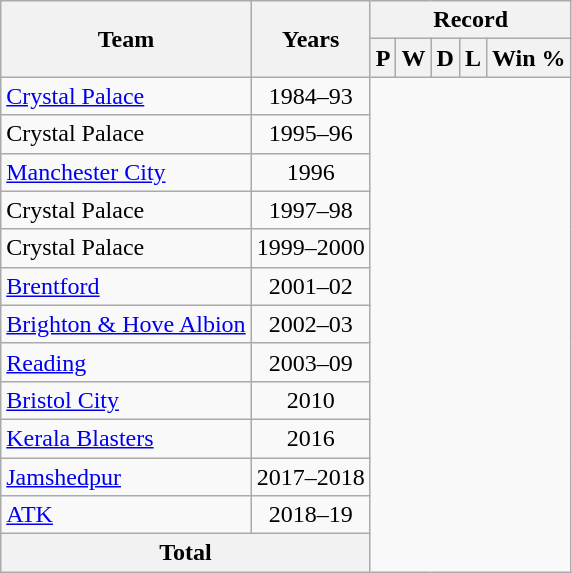<table class="wikitable" style="text-align: center">
<tr>
<th rowspan="2">Team</th>
<th rowspan="2">Years</th>
<th colspan="5">Record</th>
</tr>
<tr>
<th>P</th>
<th>W</th>
<th>D</th>
<th>L</th>
<th>Win %</th>
</tr>
<tr>
<td align="left"><a href='#'>Crystal Palace</a></td>
<td>1984–93<br></td>
</tr>
<tr>
<td align="left">Crystal Palace</td>
<td>1995–96<br></td>
</tr>
<tr>
<td align="left"><a href='#'>Manchester City</a></td>
<td>1996<br></td>
</tr>
<tr>
<td align="left">Crystal Palace</td>
<td>1997–98<br></td>
</tr>
<tr>
<td align="left">Crystal Palace</td>
<td>1999–2000<br></td>
</tr>
<tr>
<td align="left"><a href='#'>Brentford</a></td>
<td>2001–02<br></td>
</tr>
<tr>
<td align="left"><a href='#'>Brighton & Hove Albion</a></td>
<td>2002–03<br></td>
</tr>
<tr>
<td align="left"><a href='#'>Reading</a></td>
<td>2003–09<br></td>
</tr>
<tr>
<td align="left"><a href='#'>Bristol City</a></td>
<td>2010<br></td>
</tr>
<tr>
<td align="left"><a href='#'>Kerala Blasters</a></td>
<td>2016<br></td>
</tr>
<tr>
<td align="left"><a href='#'>Jamshedpur</a></td>
<td>2017–2018<br></td>
</tr>
<tr>
<td align="left"><a href='#'>ATK</a></td>
<td>2018–19<br></td>
</tr>
<tr>
<th colspan=2>Total<br></th>
</tr>
</table>
